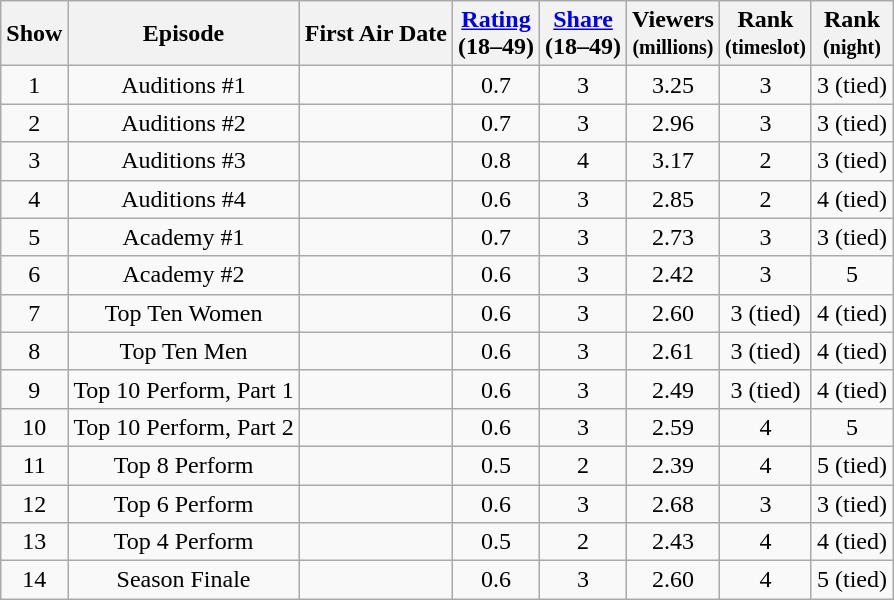<table class="wikitable" style="text-align:center">
<tr>
<th>Show</th>
<th>Episode</th>
<th>First Air Date</th>
<th><a href='#'>Rating</a><br>(18–49)</th>
<th><a href='#'>Share</a><br>(18–49)</th>
<th>Viewers<br><small>(millions)</small></th>
<th>Rank<br><small>(timeslot)</small></th>
<th>Rank<br><small>(night)</small></th>
</tr>
<tr>
<td>1</td>
<td>Auditions #1</td>
<td></td>
<td>0.7</td>
<td>3</td>
<td>3.25</td>
<td>3</td>
<td>3 (tied)</td>
</tr>
<tr>
<td>2</td>
<td>Auditions #2</td>
<td></td>
<td>0.7</td>
<td>3</td>
<td>2.96</td>
<td>3</td>
<td>3 (tied)</td>
</tr>
<tr>
<td>3</td>
<td>Auditions #3</td>
<td></td>
<td>0.8</td>
<td>4</td>
<td>3.17</td>
<td>2</td>
<td>3 (tied)</td>
</tr>
<tr>
<td>4</td>
<td>Auditions #4</td>
<td></td>
<td>0.6</td>
<td>3</td>
<td>2.85</td>
<td>2</td>
<td>4 (tied)</td>
</tr>
<tr>
<td>5</td>
<td>Academy #1</td>
<td></td>
<td>0.7</td>
<td>3</td>
<td>2.73</td>
<td>3</td>
<td>3 (tied)</td>
</tr>
<tr>
<td>6</td>
<td>Academy #2</td>
<td></td>
<td>0.6</td>
<td>3</td>
<td>2.42</td>
<td>3</td>
<td>5</td>
</tr>
<tr>
<td>7</td>
<td>Top Ten Women</td>
<td></td>
<td>0.6</td>
<td>3</td>
<td>2.60</td>
<td>3 (tied)</td>
<td>4 (tied)</td>
</tr>
<tr>
<td>8</td>
<td>Top Ten Men</td>
<td></td>
<td>0.6</td>
<td>3</td>
<td>2.61</td>
<td>3 (tied)</td>
<td>4 (tied)</td>
</tr>
<tr>
<td>9</td>
<td>Top 10 Perform, Part 1</td>
<td></td>
<td>0.6</td>
<td>3</td>
<td>2.49</td>
<td>3 (tied)</td>
<td>4 (tied)</td>
</tr>
<tr>
<td>10</td>
<td>Top 10 Perform, Part 2</td>
<td></td>
<td>0.6</td>
<td>3</td>
<td>2.59</td>
<td>4</td>
<td>5</td>
</tr>
<tr>
<td>11</td>
<td>Top 8 Perform</td>
<td></td>
<td>0.5</td>
<td>2</td>
<td>2.39</td>
<td>4</td>
<td>5 (tied)</td>
</tr>
<tr>
<td>12</td>
<td>Top 6 Perform</td>
<td></td>
<td>0.6</td>
<td>3</td>
<td>2.68</td>
<td>3</td>
<td>3 (tied)</td>
</tr>
<tr>
<td>13</td>
<td>Top 4 Perform</td>
<td></td>
<td>0.5</td>
<td>2</td>
<td>2.43</td>
<td>4</td>
<td>4 (tied)</td>
</tr>
<tr>
<td>14</td>
<td>Season Finale</td>
<td></td>
<td>0.6</td>
<td>3</td>
<td>2.60</td>
<td>4</td>
<td>5 (tied)</td>
</tr>
</table>
